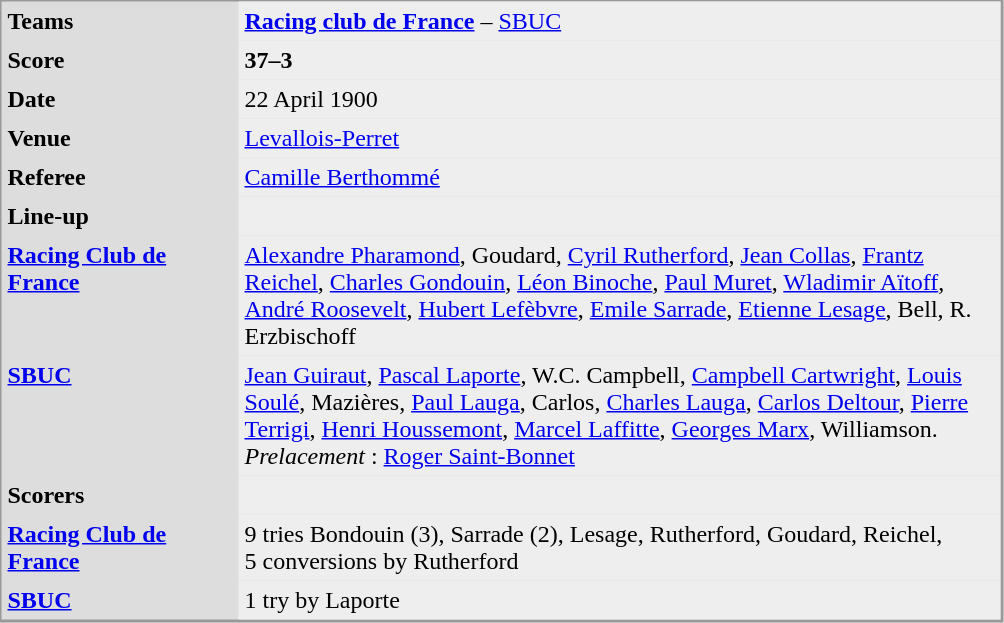<table align="left" cellpadding="4" cellspacing="0"  style="margin: 0 0 0 0; border: 1px solid #999; border-right-width: 2px; border-bottom-width: 2px; background-color: #DDDDDD">
<tr>
<td width="150" valign="top"><strong>Teams</strong></td>
<td width="500" bgcolor=#EEEEEE><strong><a href='#'>Racing club de France</a></strong> – <a href='#'>SBUC</a></td>
</tr>
<tr>
<td valign="top"><strong>Score</strong></td>
<td bgcolor=#EEEEEE><strong>37–3</strong></td>
</tr>
<tr>
<td valign="top"><strong>Date</strong></td>
<td bgcolor=#EEEEEE>22 April 1900</td>
</tr>
<tr>
<td valign="top"><strong>Venue</strong></td>
<td bgcolor=#EEEEEE><a href='#'>Levallois-Perret</a></td>
</tr>
<tr>
<td valign="top"><strong>Referee</strong></td>
<td bgcolor=#EEEEEE><a href='#'>Camille Berthommé</a></td>
</tr>
<tr>
<td valign="top"><strong>Line-up</strong></td>
<td bgcolor=#EEEEEE></td>
</tr>
<tr>
<td valign="top"><strong><a href='#'>Racing Club de France</a> </strong></td>
<td bgcolor=#EEEEEE><a href='#'>Alexandre Pharamond</a>, Goudard, <a href='#'>Cyril Rutherford</a>, <a href='#'>Jean Collas</a>, <a href='#'>Frantz Reichel</a>, <a href='#'>Charles Gondouin</a>, <a href='#'>Léon Binoche</a>, <a href='#'>Paul Muret</a>, <a href='#'>Wladimir Aïtoff</a>, <a href='#'>André Roosevelt</a>, <a href='#'>Hubert Lefèbvre</a>, <a href='#'>Emile Sarrade</a>, <a href='#'>Etienne Lesage</a>, Bell, R. Erzbischoff</td>
</tr>
<tr>
<td valign="top"><strong><a href='#'>SBUC</a> </strong></td>
<td bgcolor=#EEEEEE><a href='#'>Jean Guiraut</a>, <a href='#'>Pascal Laporte</a>, W.C. Campbell, <a href='#'>Campbell Cartwright</a>, <a href='#'>Louis Soulé</a>, Mazières, <a href='#'>Paul Lauga</a>, Carlos, <a href='#'>Charles Lauga</a>, <a href='#'>Carlos Deltour</a>, <a href='#'>Pierre Terrigi</a>, <a href='#'>Henri Houssemont</a>, <a href='#'>Marcel Laffitte</a>, <a href='#'>Georges Marx</a>, Williamson. <em>Prelacement</em> : <a href='#'>Roger Saint-Bonnet</a></td>
</tr>
<tr>
<td valign="top"><strong>Scorers</strong></td>
<td bgcolor=#EEEEEE></td>
</tr>
<tr>
<td valign="top"><strong><a href='#'>Racing Club de France</a> </strong></td>
<td bgcolor=#EEEEEE>9 tries Bondouin (3), Sarrade (2), Lesage, Rutherford, Goudard, Reichel,<br>5 conversions by Rutherford</td>
</tr>
<tr>
<td valign="top"><strong><a href='#'>SBUC</a></strong></td>
<td bgcolor=#EEEEEE>1 try by Laporte</td>
</tr>
</table>
